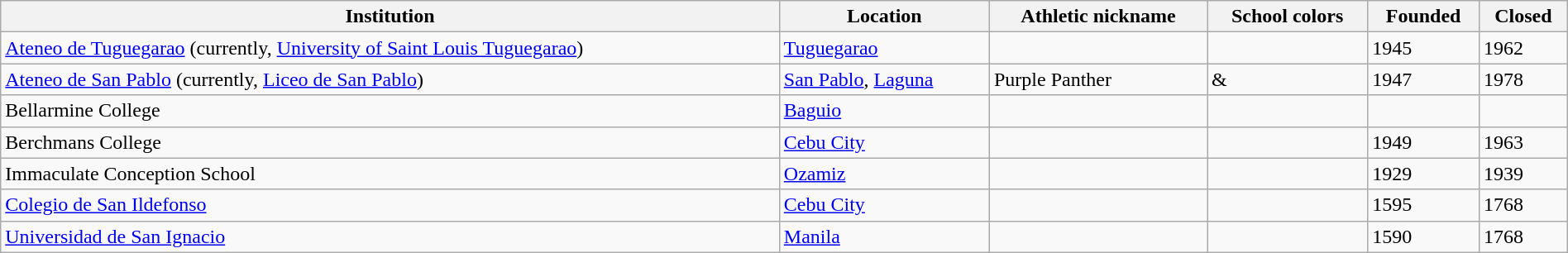<table class="wikitable" style="width: 100%">
<tr>
<th>Institution</th>
<th>Location</th>
<th>Athletic nickname</th>
<th>School colors</th>
<th>Founded</th>
<th>Closed</th>
</tr>
<tr>
<td><a href='#'>Ateneo de Tuguegarao</a> (currently, <a href='#'>University of Saint Louis Tuguegarao</a>)</td>
<td><a href='#'>Tuguegarao</a></td>
<td></td>
<td></td>
<td>1945</td>
<td>1962</td>
</tr>
<tr>
<td><a href='#'>Ateneo de San Pablo</a> (currently, <a href='#'>Liceo de San Pablo</a>)</td>
<td><a href='#'>San Pablo</a>, <a href='#'>Laguna</a></td>
<td>Purple Panther</td>
<td> & </td>
<td>1947</td>
<td>1978</td>
</tr>
<tr>
<td>Bellarmine College</td>
<td><a href='#'>Baguio</a></td>
<td></td>
<td></td>
<td></td>
<td></td>
</tr>
<tr>
<td>Berchmans College</td>
<td><a href='#'>Cebu City</a></td>
<td></td>
<td></td>
<td>1949</td>
<td>1963</td>
</tr>
<tr>
<td>Immaculate Conception School</td>
<td><a href='#'>Ozamiz</a></td>
<td></td>
<td></td>
<td>1929</td>
<td>1939</td>
</tr>
<tr>
<td><a href='#'>Colegio de San Ildefonso</a></td>
<td><a href='#'>Cebu City</a></td>
<td></td>
<td></td>
<td>1595</td>
<td>1768</td>
</tr>
<tr>
<td><a href='#'>Universidad de San Ignacio</a></td>
<td><a href='#'>Manila</a></td>
<td></td>
<td></td>
<td>1590</td>
<td>1768</td>
</tr>
</table>
